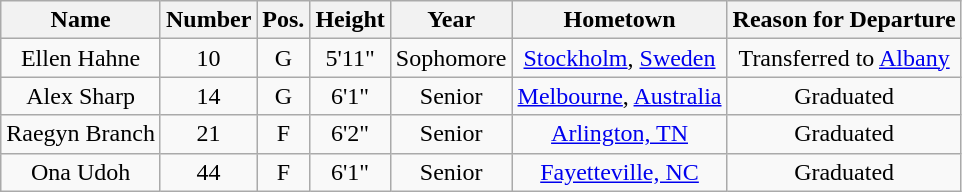<table class="wikitable sortable" border="1" style="text-align: center;">
<tr>
<th>Name</th>
<th>Number</th>
<th>Pos.</th>
<th>Height</th>
<th>Year</th>
<th>Hometown</th>
<th class="unsortable">Reason for Departure</th>
</tr>
<tr>
<td>Ellen Hahne</td>
<td>10</td>
<td>G</td>
<td>5'11"</td>
<td>Sophomore</td>
<td><a href='#'>Stockholm</a>, <a href='#'>Sweden</a></td>
<td>Transferred to <a href='#'>Albany</a></td>
</tr>
<tr>
<td>Alex Sharp</td>
<td>14</td>
<td>G</td>
<td>6'1"</td>
<td>Senior</td>
<td><a href='#'>Melbourne</a>, <a href='#'>Australia</a></td>
<td>Graduated</td>
</tr>
<tr>
<td>Raegyn Branch</td>
<td>21</td>
<td>F</td>
<td>6'2"</td>
<td>Senior</td>
<td><a href='#'>Arlington, TN</a></td>
<td>Graduated</td>
</tr>
<tr>
<td>Ona Udoh</td>
<td>44</td>
<td>F</td>
<td>6'1"</td>
<td>Senior</td>
<td><a href='#'>Fayetteville, NC</a></td>
<td>Graduated</td>
</tr>
</table>
